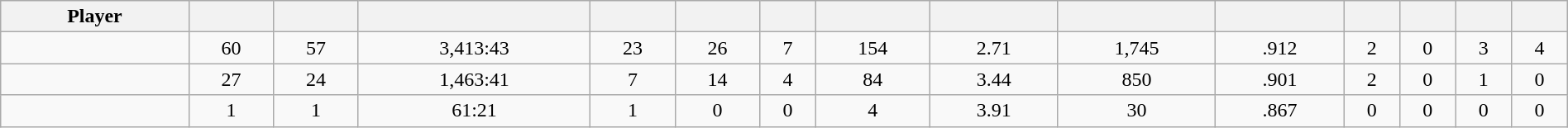<table class="wikitable sortable" style="width:100%; text-align:center;">
<tr>
<th>Player</th>
<th></th>
<th></th>
<th></th>
<th></th>
<th></th>
<th></th>
<th></th>
<th></th>
<th></th>
<th></th>
<th></th>
<th></th>
<th></th>
<th></th>
</tr>
<tr>
<td style=white-space:nowrap></td>
<td>60</td>
<td>57</td>
<td>3,413:43</td>
<td>23</td>
<td>26</td>
<td>7</td>
<td>154</td>
<td>2.71</td>
<td>1,745</td>
<td>.912</td>
<td>2</td>
<td>0</td>
<td>3</td>
<td>4</td>
</tr>
<tr>
<td style=white-space:nowrap></td>
<td>27</td>
<td>24</td>
<td>1,463:41</td>
<td>7</td>
<td>14</td>
<td>4</td>
<td>84</td>
<td>3.44</td>
<td>850</td>
<td>.901</td>
<td>2</td>
<td>0</td>
<td>1</td>
<td>0</td>
</tr>
<tr>
<td style=white-space:nowrap></td>
<td>1</td>
<td>1</td>
<td>61:21</td>
<td>1</td>
<td>0</td>
<td>0</td>
<td>4</td>
<td>3.91</td>
<td>30</td>
<td>.867</td>
<td>0</td>
<td>0</td>
<td>0</td>
<td>0</td>
</tr>
</table>
